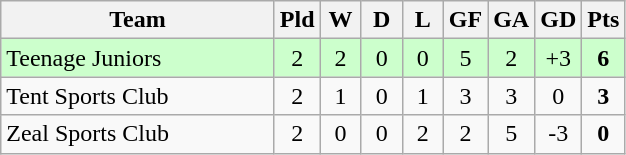<table class="wikitable" style="text-align:center">
<tr>
<th width=175>Team</th>
<th style="width:20px;" abbr="Played">Pld</th>
<th style="width:20px;" abbr="Won">W</th>
<th style="width:20px;" abbr="Drawn">D</th>
<th style="width:20px;" abbr="Lost">L</th>
<th style="width:20px;" abbr="Goals for">GF</th>
<th style="width:20px;" abbr="Goals against">GA</th>
<th style="width:20px;" abbr="Goal difference">GD</th>
<th style="width:20px;" abbr="Points">Pts</th>
</tr>
<tr style="background:#cfc;">
<td align=left>Teenage Juniors</td>
<td>2</td>
<td>2</td>
<td>0</td>
<td>0</td>
<td>5</td>
<td>2</td>
<td>+3</td>
<td><strong>6</strong></td>
</tr>
<tr>
<td align=left>Tent Sports Club</td>
<td>2</td>
<td>1</td>
<td>0</td>
<td>1</td>
<td>3</td>
<td>3</td>
<td>0</td>
<td><strong>3</strong></td>
</tr>
<tr>
<td align=left>Zeal Sports Club</td>
<td>2</td>
<td>0</td>
<td>0</td>
<td>2</td>
<td>2</td>
<td>5</td>
<td>-3</td>
<td><strong>0</strong></td>
</tr>
</table>
